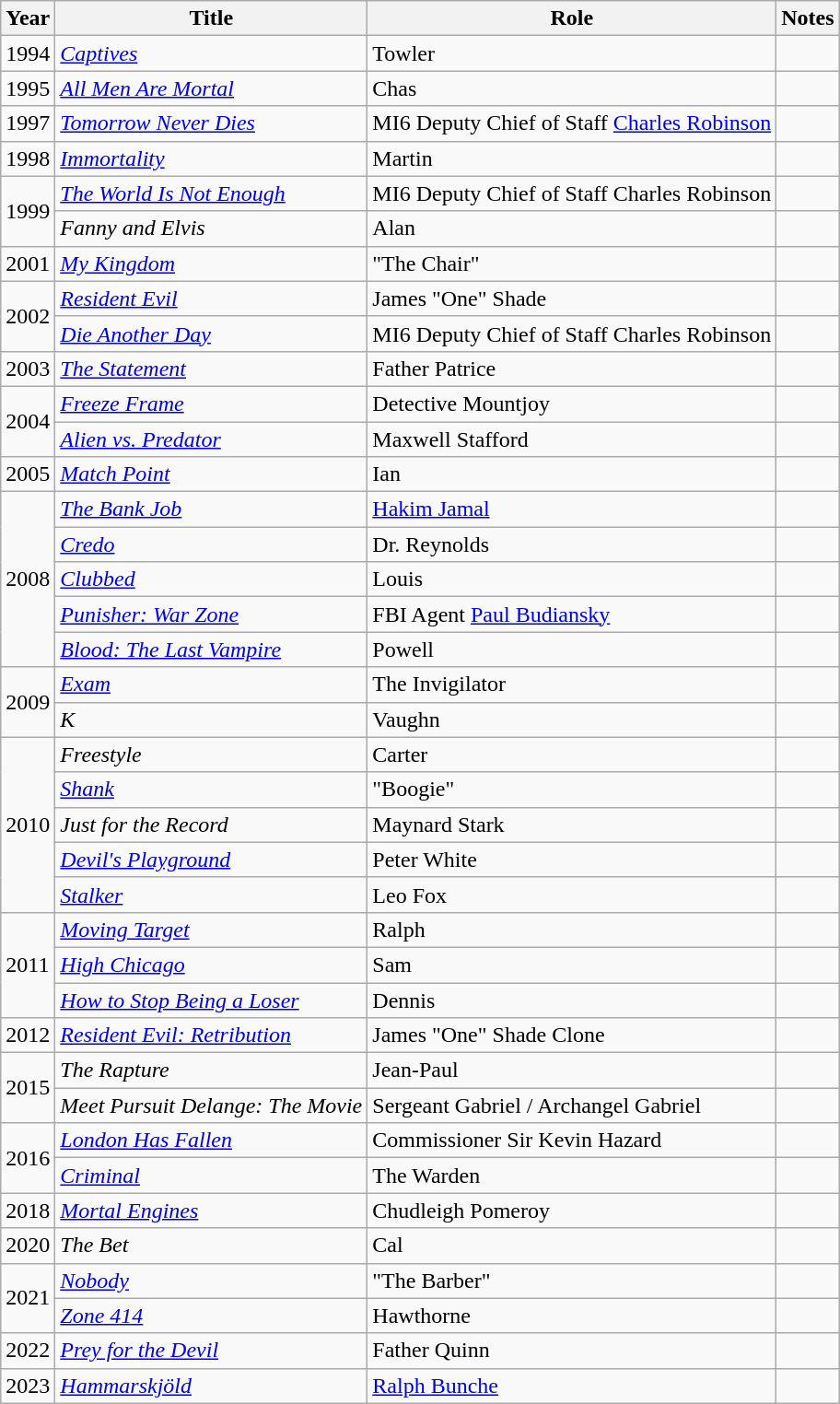<table class="wikitable sortable">
<tr>
<th>Year</th>
<th>Title</th>
<th>Role</th>
<th class="unsortable">Notes</th>
</tr>
<tr>
<td>1994</td>
<td><em><a href='#'>Captives</a></em></td>
<td>Towler</td>
<td></td>
</tr>
<tr>
<td>1995</td>
<td><em><a href='#'>All Men Are Mortal</a></em></td>
<td>Chas</td>
<td></td>
</tr>
<tr>
<td>1997</td>
<td><em><a href='#'>Tomorrow Never Dies</a></em></td>
<td>MI6 Deputy Chief of Staff <a href='#'>Charles Robinson</a></td>
<td></td>
</tr>
<tr>
<td>1998</td>
<td><em><a href='#'>Immortality</a></em></td>
<td>Martin</td>
<td></td>
</tr>
<tr>
<td rowspan=2>1999</td>
<td><em><a href='#'>The World Is Not Enough</a></em></td>
<td>MI6 Deputy Chief of Staff Charles Robinson</td>
<td></td>
</tr>
<tr>
<td><em>Fanny and Elvis</em></td>
<td>Alan</td>
<td></td>
</tr>
<tr>
<td>2001</td>
<td><em><a href='#'>My Kingdom</a></em></td>
<td>"The Chair"</td>
<td></td>
</tr>
<tr>
<td rowspan=2>2002</td>
<td><em><a href='#'>Resident Evil</a></em></td>
<td>James "One" Shade</td>
<td></td>
</tr>
<tr>
<td><em><a href='#'>Die Another Day</a></em></td>
<td>MI6 Deputy Chief of Staff Charles Robinson</td>
<td></td>
</tr>
<tr>
<td>2003</td>
<td><em><a href='#'>The Statement</a></em></td>
<td>Father Patrice</td>
<td></td>
</tr>
<tr>
<td rowspan=2>2004</td>
<td><em><a href='#'>Freeze Frame</a></em></td>
<td>Detective Mountjoy</td>
<td></td>
</tr>
<tr>
<td><em><a href='#'>Alien vs. Predator</a></em></td>
<td>Maxwell Stafford</td>
<td></td>
</tr>
<tr>
<td>2005</td>
<td><em><a href='#'>Match Point</a></em></td>
<td>Ian</td>
<td></td>
</tr>
<tr>
<td rowspan=5>2008</td>
<td><em><a href='#'>The Bank Job</a></em></td>
<td><a href='#'>Hakim Jamal</a></td>
<td></td>
</tr>
<tr>
<td><em><a href='#'>Credo</a></em></td>
<td>Dr. Reynolds</td>
<td></td>
</tr>
<tr>
<td><em><a href='#'>Clubbed</a></em></td>
<td>Louis</td>
<td></td>
</tr>
<tr>
<td><em><a href='#'>Punisher: War Zone</a></em></td>
<td>FBI Agent <a href='#'>Paul Budiansky</a></td>
<td></td>
</tr>
<tr>
<td><em><a href='#'>Blood: The Last Vampire</a></em></td>
<td>Powell</td>
<td></td>
</tr>
<tr>
<td rowspan=2>2009</td>
<td><em><a href='#'>Exam</a></em></td>
<td>The Invigilator</td>
<td></td>
</tr>
<tr>
<td><em>K</em></td>
<td>Vaughn</td>
<td></td>
</tr>
<tr>
<td rowspan=5>2010</td>
<td><em>Freestyle</em></td>
<td>Carter</td>
<td></td>
</tr>
<tr>
<td><em><a href='#'>Shank</a></em></td>
<td>"Boogie"</td>
<td></td>
</tr>
<tr>
<td><em>Just for the Record</em></td>
<td>Maynard Stark</td>
<td></td>
</tr>
<tr>
<td><em><a href='#'>Devil's Playground</a></em></td>
<td>Peter White</td>
<td></td>
</tr>
<tr>
<td><em><a href='#'>Stalker</a></em></td>
<td>Leo Fox</td>
<td></td>
</tr>
<tr>
<td rowspan=3>2011</td>
<td><em><a href='#'>Moving Target</a></em></td>
<td>Ralph</td>
<td></td>
</tr>
<tr>
<td><em><a href='#'>High Chicago</a></em></td>
<td>Sam</td>
<td></td>
</tr>
<tr>
<td><em><a href='#'>How to Stop Being a Loser</a></em></td>
<td>Dennis</td>
<td></td>
</tr>
<tr>
<td>2012</td>
<td><em><a href='#'>Resident Evil: Retribution</a></em></td>
<td>James "One" Shade Clone</td>
<td></td>
</tr>
<tr>
<td rowspan=2>2015</td>
<td><em>The Rapture</em></td>
<td>Jean-Paul</td>
<td></td>
</tr>
<tr>
<td><em>Meet Pursuit Delange: The Movie</em></td>
<td>Sergeant Gabriel / Archangel Gabriel</td>
<td></td>
</tr>
<tr>
<td rowspan=2>2016</td>
<td><em><a href='#'>London Has Fallen</a></em></td>
<td>Commissioner Sir Kevin Hazard</td>
<td></td>
</tr>
<tr>
<td><em><a href='#'>Criminal</a></em></td>
<td>The Warden</td>
<td></td>
</tr>
<tr>
<td>2018</td>
<td><em><a href='#'>Mortal Engines</a></em></td>
<td>Chudleigh Pomeroy</td>
<td></td>
</tr>
<tr>
<td>2020</td>
<td><em>The Bet</em></td>
<td>Cal</td>
<td></td>
</tr>
<tr>
<td rowspan=2>2021</td>
<td><em><a href='#'>Nobody</a></em></td>
<td>"The Barber"</td>
<td></td>
</tr>
<tr>
<td><em><a href='#'>Zone 414</a></em></td>
<td>Hawthorne</td>
<td></td>
</tr>
<tr>
<td>2022</td>
<td><em><a href='#'>Prey for the Devil</a></em></td>
<td>Father Quinn</td>
<td></td>
</tr>
<tr>
<td>2023</td>
<td><em><a href='#'>Hammarskjöld</a></em></td>
<td><a href='#'>Ralph Bunche</a></td>
<td></td>
</tr>
</table>
